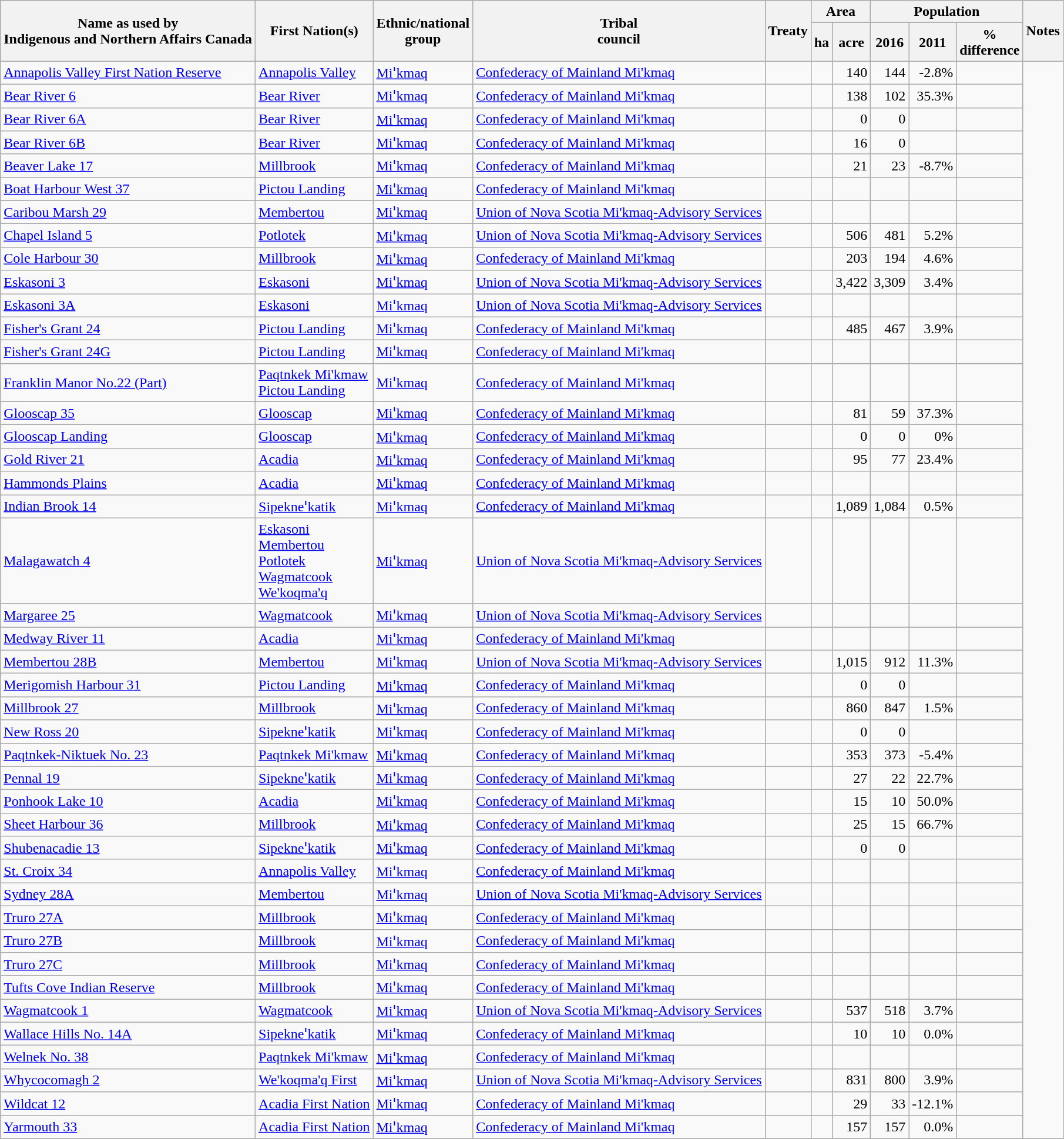<table class="wikitable sortable">
<tr>
<th rowspan=2>Name as used by<br>Indigenous and Northern Affairs Canada</th>
<th rowspan=2>First Nation(s)</th>
<th rowspan=2>Ethnic/national<br>group</th>
<th rowspan=2>Tribal<br>council</th>
<th rowspan=2>Treaty</th>
<th colspan=2>Area</th>
<th colspan="3">Population</th>
<th rowspan=2 class=unsortable>Notes</th>
</tr>
<tr>
<th>ha</th>
<th>acre</th>
<th>2016</th>
<th>2011</th>
<th>%<br>difference</th>
</tr>
<tr>
<td><a href='#'>Annapolis Valley First Nation Reserve</a></td>
<td><a href='#'>Annapolis Valley</a></td>
<td><a href='#'>Miꞌkmaq</a></td>
<td><a href='#'>Confederacy of Mainland Mi'kmaq</a></td>
<td align=center></td>
<td></td>
<td align=right>140</td>
<td align=right>144</td>
<td align=right>-2.8%</td>
<td></td>
</tr>
<tr>
<td><a href='#'>Bear River 6</a></td>
<td><a href='#'>Bear River</a></td>
<td><a href='#'>Miꞌkmaq</a></td>
<td><a href='#'>Confederacy of Mainland Mi'kmaq</a></td>
<td align=center></td>
<td></td>
<td align=right>138</td>
<td align=right>102</td>
<td align=right>35.3%</td>
<td></td>
</tr>
<tr>
<td><a href='#'>Bear River 6A</a></td>
<td><a href='#'>Bear River</a></td>
<td><a href='#'>Miꞌkmaq</a></td>
<td><a href='#'>Confederacy of Mainland Mi'kmaq</a></td>
<td align=center></td>
<td></td>
<td align=right>0</td>
<td align=right>0</td>
<td></td>
<td></td>
</tr>
<tr>
<td><a href='#'>Bear River 6B</a></td>
<td><a href='#'>Bear River</a></td>
<td><a href='#'>Miꞌkmaq</a></td>
<td><a href='#'>Confederacy of Mainland Mi'kmaq</a></td>
<td align=center></td>
<td></td>
<td align=right>16</td>
<td align=right>0</td>
<td></td>
<td></td>
</tr>
<tr>
<td><a href='#'>Beaver Lake 17</a></td>
<td><a href='#'>Millbrook</a></td>
<td><a href='#'>Miꞌkmaq</a></td>
<td><a href='#'>Confederacy of Mainland Mi'kmaq</a></td>
<td align=center></td>
<td></td>
<td align=right>21</td>
<td align=right>23</td>
<td align=right>-8.7%</td>
<td></td>
</tr>
<tr>
<td><a href='#'>Boat Harbour West 37</a></td>
<td><a href='#'>Pictou Landing</a></td>
<td><a href='#'>Miꞌkmaq</a></td>
<td><a href='#'>Confederacy of Mainland Mi'kmaq</a></td>
<td align=center></td>
<td></td>
<td></td>
<td></td>
<td></td>
<td></td>
</tr>
<tr>
<td><a href='#'>Caribou Marsh 29</a></td>
<td><a href='#'>Membertou</a></td>
<td><a href='#'>Miꞌkmaq</a></td>
<td><a href='#'>Union of Nova Scotia Mi'kmaq-Advisory Services</a></td>
<td align=center></td>
<td></td>
<td></td>
<td></td>
<td></td>
<td></td>
</tr>
<tr>
<td><a href='#'>Chapel Island 5</a></td>
<td><a href='#'>Potlotek</a></td>
<td><a href='#'>Miꞌkmaq</a></td>
<td><a href='#'>Union of Nova Scotia Mi'kmaq-Advisory Services</a></td>
<td align=center></td>
<td></td>
<td align=right>506</td>
<td align=right>481</td>
<td align=right>5.2%</td>
<td></td>
</tr>
<tr>
<td><a href='#'>Cole Harbour 30</a></td>
<td><a href='#'>Millbrook</a></td>
<td><a href='#'>Miꞌkmaq</a></td>
<td><a href='#'>Confederacy of Mainland Mi'kmaq</a></td>
<td align=center></td>
<td></td>
<td align=right>203</td>
<td align=right>194</td>
<td align=right>4.6%</td>
<td></td>
</tr>
<tr>
<td><a href='#'>Eskasoni 3</a></td>
<td><a href='#'>Eskasoni</a></td>
<td><a href='#'>Miꞌkmaq</a></td>
<td><a href='#'>Union of Nova Scotia Mi'kmaq-Advisory Services</a></td>
<td align=center></td>
<td></td>
<td align=right>3,422</td>
<td align=right>3,309</td>
<td align=right>3.4%</td>
<td></td>
</tr>
<tr>
<td><a href='#'>Eskasoni 3A</a></td>
<td><a href='#'>Eskasoni</a></td>
<td><a href='#'>Miꞌkmaq</a></td>
<td><a href='#'>Union of Nova Scotia Mi'kmaq-Advisory Services</a></td>
<td align=center></td>
<td></td>
<td></td>
<td></td>
<td></td>
<td></td>
</tr>
<tr>
<td><a href='#'>Fisher's Grant 24</a></td>
<td><a href='#'>Pictou Landing</a></td>
<td><a href='#'>Miꞌkmaq</a></td>
<td><a href='#'>Confederacy of Mainland Mi'kmaq</a></td>
<td align=center></td>
<td></td>
<td align=right>485</td>
<td align=right>467</td>
<td align=right>3.9%</td>
<td></td>
</tr>
<tr>
<td><a href='#'>Fisher's Grant 24G</a></td>
<td><a href='#'>Pictou Landing</a></td>
<td><a href='#'>Miꞌkmaq</a></td>
<td><a href='#'>Confederacy of Mainland Mi'kmaq</a></td>
<td align=center></td>
<td></td>
<td></td>
<td></td>
<td></td>
<td></td>
</tr>
<tr>
<td><a href='#'>Franklin Manor No.22 (Part)</a></td>
<td><a href='#'>Paqtnkek Mi'kmaw</a><br><a href='#'>Pictou Landing</a></td>
<td><a href='#'>Miꞌkmaq</a></td>
<td><a href='#'>Confederacy of Mainland Mi'kmaq</a></td>
<td align=center></td>
<td></td>
<td></td>
<td></td>
<td></td>
<td></td>
</tr>
<tr>
<td><a href='#'>Glooscap 35</a></td>
<td><a href='#'>Glooscap</a></td>
<td><a href='#'>Miꞌkmaq</a></td>
<td><a href='#'>Confederacy of Mainland Mi'kmaq</a></td>
<td align=center></td>
<td></td>
<td align=right>81</td>
<td align=right>59</td>
<td align=right>37.3%</td>
<td></td>
</tr>
<tr>
<td><a href='#'>Glooscap Landing</a></td>
<td><a href='#'>Glooscap</a></td>
<td><a href='#'>Miꞌkmaq</a></td>
<td><a href='#'>Confederacy of Mainland Mi'kmaq</a></td>
<td align=center></td>
<td></td>
<td align=right>0</td>
<td align=right>0</td>
<td align=right>0%</td>
<td></td>
</tr>
<tr>
<td><a href='#'>Gold River 21</a></td>
<td><a href='#'>Acadia</a></td>
<td><a href='#'>Miꞌkmaq</a></td>
<td><a href='#'>Confederacy of Mainland Mi'kmaq</a></td>
<td align=center></td>
<td></td>
<td align=right>95</td>
<td align=right>77</td>
<td align=right>23.4%</td>
<td></td>
</tr>
<tr>
<td><a href='#'>Hammonds Plains</a></td>
<td><a href='#'>Acadia</a></td>
<td><a href='#'>Miꞌkmaq</a></td>
<td><a href='#'>Confederacy of Mainland Mi'kmaq</a></td>
<td align=center></td>
<td></td>
<td></td>
<td></td>
<td></td>
<td></td>
</tr>
<tr>
<td><a href='#'>Indian Brook 14</a></td>
<td><a href='#'>Sipekneꞌkatik</a></td>
<td><a href='#'>Miꞌkmaq</a></td>
<td><a href='#'>Confederacy of Mainland Mi'kmaq</a></td>
<td align=center></td>
<td></td>
<td align=right>1,089</td>
<td align=right>1,084</td>
<td align=right>0.5%</td>
<td></td>
</tr>
<tr>
<td><a href='#'>Malagawatch 4</a></td>
<td><a href='#'>Eskasoni</a><br><a href='#'>Membertou</a><br><a href='#'>Potlotek</a><br><a href='#'>Wagmatcook</a><br><a href='#'>We'koqma'q</a></td>
<td><a href='#'>Miꞌkmaq</a></td>
<td><a href='#'>Union of Nova Scotia Mi'kmaq-Advisory Services</a></td>
<td align=center></td>
<td></td>
<td></td>
<td></td>
<td></td>
<td></td>
</tr>
<tr>
<td><a href='#'>Margaree 25</a></td>
<td><a href='#'>Wagmatcook</a></td>
<td><a href='#'>Miꞌkmaq</a></td>
<td><a href='#'>Union of Nova Scotia Mi'kmaq-Advisory Services</a></td>
<td align=center></td>
<td></td>
<td></td>
<td></td>
<td></td>
<td></td>
</tr>
<tr>
<td><a href='#'>Medway River 11</a></td>
<td><a href='#'>Acadia</a></td>
<td><a href='#'>Miꞌkmaq</a></td>
<td><a href='#'>Confederacy of Mainland Mi'kmaq</a></td>
<td align=center></td>
<td></td>
<td></td>
<td></td>
<td></td>
<td></td>
</tr>
<tr>
<td><a href='#'>Membertou 28B</a></td>
<td><a href='#'>Membertou</a></td>
<td><a href='#'>Miꞌkmaq</a></td>
<td><a href='#'>Union of Nova Scotia Mi'kmaq-Advisory Services</a></td>
<td align=center></td>
<td></td>
<td align=right>1,015</td>
<td align=right>912</td>
<td align=right>11.3%</td>
<td></td>
</tr>
<tr>
<td><a href='#'>Merigomish Harbour 31</a></td>
<td><a href='#'>Pictou Landing</a></td>
<td><a href='#'>Miꞌkmaq</a></td>
<td><a href='#'>Confederacy of Mainland Mi'kmaq</a></td>
<td align=center></td>
<td></td>
<td align=right>0</td>
<td align=right>0</td>
<td></td>
<td></td>
</tr>
<tr>
<td><a href='#'>Millbrook 27</a></td>
<td><a href='#'>Millbrook</a></td>
<td><a href='#'>Miꞌkmaq</a></td>
<td><a href='#'>Confederacy of Mainland Mi'kmaq</a></td>
<td align=center></td>
<td></td>
<td align=right>860</td>
<td align=right>847</td>
<td align=right>1.5%</td>
<td></td>
</tr>
<tr>
<td><a href='#'>New Ross 20</a></td>
<td><a href='#'>Sipekneꞌkatik</a></td>
<td><a href='#'>Miꞌkmaq</a></td>
<td><a href='#'>Confederacy of Mainland Mi'kmaq</a></td>
<td align=center></td>
<td></td>
<td align=right>0</td>
<td align=right>0</td>
<td></td>
<td></td>
</tr>
<tr>
<td><a href='#'>Paqtnkek-Niktuek No. 23</a></td>
<td><a href='#'>Paqtnkek Mi'kmaw</a></td>
<td><a href='#'>Miꞌkmaq</a></td>
<td><a href='#'>Confederacy of Mainland Mi'kmaq</a></td>
<td align=center></td>
<td></td>
<td align=right>353</td>
<td align=right>373</td>
<td align=right>-5.4%</td>
<td></td>
</tr>
<tr>
<td><a href='#'>Pennal 19</a></td>
<td><a href='#'>Sipekneꞌkatik</a></td>
<td><a href='#'>Miꞌkmaq</a></td>
<td><a href='#'>Confederacy of Mainland Mi'kmaq</a></td>
<td align=center></td>
<td></td>
<td align=right>27</td>
<td align=right>22</td>
<td align=right>22.7%</td>
<td></td>
</tr>
<tr>
<td><a href='#'>Ponhook Lake 10</a></td>
<td><a href='#'>Acadia</a></td>
<td><a href='#'>Miꞌkmaq</a></td>
<td><a href='#'>Confederacy of Mainland Mi'kmaq</a></td>
<td align=center></td>
<td></td>
<td align=right>15</td>
<td align=right>10</td>
<td align=right>50.0%</td>
<td></td>
</tr>
<tr>
<td><a href='#'>Sheet Harbour 36</a></td>
<td><a href='#'>Millbrook</a></td>
<td><a href='#'>Miꞌkmaq</a></td>
<td><a href='#'>Confederacy of Mainland Mi'kmaq</a></td>
<td align=center></td>
<td></td>
<td align=right>25</td>
<td align=right>15</td>
<td align=right>66.7%</td>
<td></td>
</tr>
<tr>
<td><a href='#'>Shubenacadie 13</a></td>
<td><a href='#'>Sipekneꞌkatik</a></td>
<td><a href='#'>Miꞌkmaq</a></td>
<td><a href='#'>Confederacy of Mainland Mi'kmaq</a></td>
<td align=center></td>
<td></td>
<td align=right>0</td>
<td align=right>0</td>
<td></td>
<td></td>
</tr>
<tr>
<td><a href='#'>St. Croix 34</a></td>
<td><a href='#'>Annapolis Valley</a></td>
<td><a href='#'>Miꞌkmaq</a></td>
<td><a href='#'>Confederacy of Mainland Mi'kmaq</a></td>
<td align=center></td>
<td></td>
<td></td>
<td></td>
<td></td>
<td></td>
</tr>
<tr>
<td><a href='#'>Sydney 28A</a></td>
<td><a href='#'>Membertou</a></td>
<td><a href='#'>Miꞌkmaq</a></td>
<td><a href='#'>Union of Nova Scotia Mi'kmaq-Advisory Services</a></td>
<td align=center></td>
<td></td>
<td></td>
<td></td>
<td></td>
<td></td>
</tr>
<tr>
<td><a href='#'>Truro 27A</a></td>
<td><a href='#'>Millbrook</a></td>
<td><a href='#'>Miꞌkmaq</a></td>
<td><a href='#'>Confederacy of Mainland Mi'kmaq</a></td>
<td align=center></td>
<td></td>
<td></td>
<td></td>
<td></td>
<td></td>
</tr>
<tr>
<td><a href='#'>Truro 27B</a></td>
<td><a href='#'>Millbrook</a></td>
<td><a href='#'>Miꞌkmaq</a></td>
<td><a href='#'>Confederacy of Mainland Mi'kmaq</a></td>
<td align=center></td>
<td></td>
<td></td>
<td></td>
<td></td>
<td></td>
</tr>
<tr>
<td><a href='#'>Truro 27C</a></td>
<td><a href='#'>Millbrook</a></td>
<td><a href='#'>Miꞌkmaq</a></td>
<td><a href='#'>Confederacy of Mainland Mi'kmaq</a></td>
<td align=center></td>
<td></td>
<td></td>
<td></td>
<td></td>
<td></td>
</tr>
<tr>
<td><a href='#'>Tufts Cove Indian Reserve</a></td>
<td><a href='#'>Millbrook</a></td>
<td><a href='#'>Miꞌkmaq</a></td>
<td><a href='#'>Confederacy of Mainland Mi'kmaq</a></td>
<td align=center></td>
<td></td>
<td></td>
<td></td>
<td></td>
<td></td>
</tr>
<tr>
<td><a href='#'>Wagmatcook 1</a></td>
<td><a href='#'>Wagmatcook</a></td>
<td><a href='#'>Miꞌkmaq</a></td>
<td><a href='#'>Union of Nova Scotia Mi'kmaq-Advisory Services</a></td>
<td align=center></td>
<td></td>
<td align=right>537</td>
<td align=right>518</td>
<td align=right>3.7%</td>
<td></td>
</tr>
<tr>
<td><a href='#'>Wallace Hills No. 14A</a></td>
<td><a href='#'>Sipekneꞌkatik</a></td>
<td><a href='#'>Miꞌkmaq</a></td>
<td><a href='#'>Confederacy of Mainland Mi'kmaq</a></td>
<td align=center></td>
<td></td>
<td align=right>10</td>
<td align=right>10</td>
<td align=right>0.0%</td>
<td></td>
</tr>
<tr>
<td><a href='#'>Welnek No. 38</a></td>
<td><a href='#'>Paqtnkek Mi'kmaw</a></td>
<td><a href='#'>Miꞌkmaq</a></td>
<td><a href='#'>Confederacy of Mainland Mi'kmaq</a></td>
<td align=center></td>
<td></td>
<td></td>
<td></td>
<td></td>
<td></td>
</tr>
<tr>
<td><a href='#'>Whycocomagh 2</a></td>
<td><a href='#'>We'koqma'q First</a></td>
<td><a href='#'>Miꞌkmaq</a></td>
<td><a href='#'>Union of Nova Scotia Mi'kmaq-Advisory Services</a></td>
<td align=center></td>
<td></td>
<td align=right>831</td>
<td align=right>800</td>
<td align=right>3.9%</td>
<td></td>
</tr>
<tr>
<td><a href='#'>Wildcat 12</a></td>
<td><a href='#'>Acadia First Nation</a></td>
<td><a href='#'>Miꞌkmaq</a></td>
<td><a href='#'>Confederacy of Mainland Mi'kmaq</a></td>
<td align=center></td>
<td></td>
<td align=right>29</td>
<td align=right>33</td>
<td align=right>-12.1%</td>
<td></td>
</tr>
<tr>
<td><a href='#'>Yarmouth 33</a></td>
<td><a href='#'>Acadia First Nation</a></td>
<td><a href='#'>Miꞌkmaq</a></td>
<td><a href='#'>Confederacy of Mainland Mi'kmaq</a></td>
<td align=center></td>
<td></td>
<td align=right>157</td>
<td align=right>157</td>
<td align=right>0.0%</td>
<td></td>
</tr>
</table>
